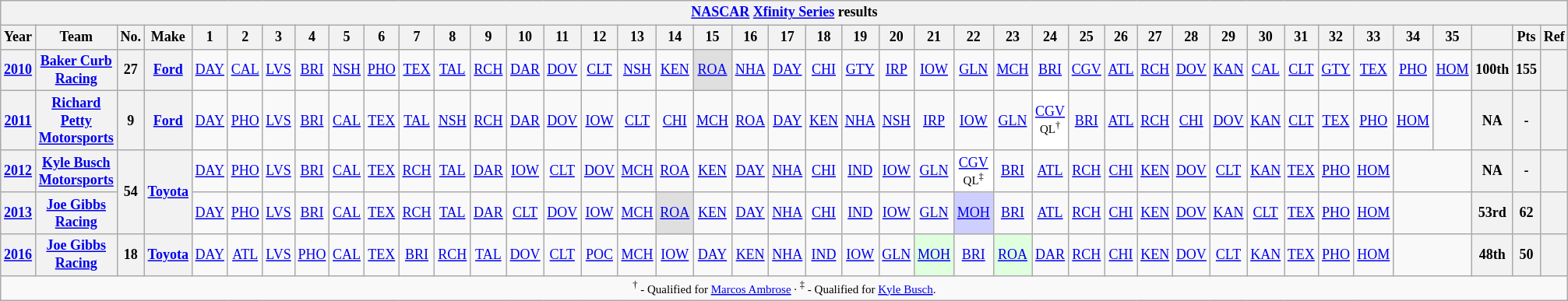<table class="wikitable" style="text-align:center; font-size:75%">
<tr>
<th colspan=42><a href='#'>NASCAR</a> <a href='#'>Xfinity Series</a> results</th>
</tr>
<tr>
<th>Year</th>
<th>Team</th>
<th>No.</th>
<th>Make</th>
<th>1</th>
<th>2</th>
<th>3</th>
<th>4</th>
<th>5</th>
<th>6</th>
<th>7</th>
<th>8</th>
<th>9</th>
<th>10</th>
<th>11</th>
<th>12</th>
<th>13</th>
<th>14</th>
<th>15</th>
<th>16</th>
<th>17</th>
<th>18</th>
<th>19</th>
<th>20</th>
<th>21</th>
<th>22</th>
<th>23</th>
<th>24</th>
<th>25</th>
<th>26</th>
<th>27</th>
<th>28</th>
<th>29</th>
<th>30</th>
<th>31</th>
<th>32</th>
<th>33</th>
<th>34</th>
<th>35</th>
<th></th>
<th>Pts</th>
<th>Ref</th>
</tr>
<tr>
<th><a href='#'>2010</a></th>
<th><a href='#'>Baker Curb Racing</a></th>
<th>27</th>
<th><a href='#'>Ford</a></th>
<td><a href='#'>DAY</a></td>
<td><a href='#'>CAL</a></td>
<td><a href='#'>LVS</a></td>
<td><a href='#'>BRI</a></td>
<td><a href='#'>NSH</a></td>
<td><a href='#'>PHO</a></td>
<td><a href='#'>TEX</a></td>
<td><a href='#'>TAL</a></td>
<td><a href='#'>RCH</a></td>
<td><a href='#'>DAR</a></td>
<td><a href='#'>DOV</a></td>
<td><a href='#'>CLT</a></td>
<td><a href='#'>NSH</a></td>
<td><a href='#'>KEN</a></td>
<td style="background:#DFDFDF;"><a href='#'>ROA</a><br></td>
<td><a href='#'>NHA</a></td>
<td><a href='#'>DAY</a></td>
<td><a href='#'>CHI</a></td>
<td><a href='#'>GTY</a></td>
<td><a href='#'>IRP</a></td>
<td><a href='#'>IOW</a></td>
<td><a href='#'>GLN</a></td>
<td><a href='#'>MCH</a></td>
<td><a href='#'>BRI</a></td>
<td><a href='#'>CGV</a></td>
<td><a href='#'>ATL</a></td>
<td><a href='#'>RCH</a></td>
<td><a href='#'>DOV</a></td>
<td><a href='#'>KAN</a></td>
<td><a href='#'>CAL</a></td>
<td><a href='#'>CLT</a></td>
<td><a href='#'>GTY</a></td>
<td><a href='#'>TEX</a></td>
<td><a href='#'>PHO</a></td>
<td><a href='#'>HOM</a></td>
<th>100th</th>
<th>155</th>
<th></th>
</tr>
<tr>
<th><a href='#'>2011</a></th>
<th><a href='#'>Richard Petty Motorsports</a></th>
<th>9</th>
<th><a href='#'>Ford</a></th>
<td><a href='#'>DAY</a></td>
<td><a href='#'>PHO</a></td>
<td><a href='#'>LVS</a></td>
<td><a href='#'>BRI</a></td>
<td><a href='#'>CAL</a></td>
<td><a href='#'>TEX</a></td>
<td><a href='#'>TAL</a></td>
<td><a href='#'>NSH</a></td>
<td><a href='#'>RCH</a></td>
<td><a href='#'>DAR</a></td>
<td><a href='#'>DOV</a></td>
<td><a href='#'>IOW</a></td>
<td><a href='#'>CLT</a></td>
<td><a href='#'>CHI</a></td>
<td><a href='#'>MCH</a></td>
<td><a href='#'>ROA</a></td>
<td><a href='#'>DAY</a></td>
<td><a href='#'>KEN</a></td>
<td><a href='#'>NHA</a></td>
<td><a href='#'>NSH</a></td>
<td><a href='#'>IRP</a></td>
<td><a href='#'>IOW</a></td>
<td><a href='#'>GLN</a></td>
<td style="background:#ffffff;"><a href='#'>CGV</a><br><small>QL<sup>†</sup></small></td>
<td><a href='#'>BRI</a></td>
<td><a href='#'>ATL</a></td>
<td><a href='#'>RCH</a></td>
<td><a href='#'>CHI</a></td>
<td><a href='#'>DOV</a></td>
<td><a href='#'>KAN</a></td>
<td><a href='#'>CLT</a></td>
<td><a href='#'>TEX</a></td>
<td><a href='#'>PHO</a></td>
<td><a href='#'>HOM</a></td>
<td></td>
<th>NA</th>
<th>-</th>
<th></th>
</tr>
<tr>
<th><a href='#'>2012</a></th>
<th><a href='#'>Kyle Busch Motorsports</a></th>
<th rowspan=2>54</th>
<th rowspan=2><a href='#'>Toyota</a></th>
<td><a href='#'>DAY</a></td>
<td><a href='#'>PHO</a></td>
<td><a href='#'>LVS</a></td>
<td><a href='#'>BRI</a></td>
<td><a href='#'>CAL</a></td>
<td><a href='#'>TEX</a></td>
<td><a href='#'>RCH</a></td>
<td><a href='#'>TAL</a></td>
<td><a href='#'>DAR</a></td>
<td><a href='#'>IOW</a></td>
<td><a href='#'>CLT</a></td>
<td><a href='#'>DOV</a></td>
<td><a href='#'>MCH</a></td>
<td><a href='#'>ROA</a></td>
<td><a href='#'>KEN</a></td>
<td><a href='#'>DAY</a></td>
<td><a href='#'>NHA</a></td>
<td><a href='#'>CHI</a></td>
<td><a href='#'>IND</a></td>
<td><a href='#'>IOW</a></td>
<td><a href='#'>GLN</a></td>
<td style="background:#ffffff;"><a href='#'>CGV</a><br><small>QL<sup>‡</sup></small></td>
<td><a href='#'>BRI</a></td>
<td><a href='#'>ATL</a></td>
<td><a href='#'>RCH</a></td>
<td><a href='#'>CHI</a></td>
<td><a href='#'>KEN</a></td>
<td><a href='#'>DOV</a></td>
<td><a href='#'>CLT</a></td>
<td><a href='#'>KAN</a></td>
<td><a href='#'>TEX</a></td>
<td><a href='#'>PHO</a></td>
<td><a href='#'>HOM</a></td>
<td colspan=2></td>
<th>NA</th>
<th>-</th>
<th></th>
</tr>
<tr>
<th><a href='#'>2013</a></th>
<th><a href='#'>Joe Gibbs Racing</a></th>
<td><a href='#'>DAY</a></td>
<td><a href='#'>PHO</a></td>
<td><a href='#'>LVS</a></td>
<td><a href='#'>BRI</a></td>
<td><a href='#'>CAL</a></td>
<td><a href='#'>TEX</a></td>
<td><a href='#'>RCH</a></td>
<td><a href='#'>TAL</a></td>
<td><a href='#'>DAR</a></td>
<td><a href='#'>CLT</a></td>
<td><a href='#'>DOV</a></td>
<td><a href='#'>IOW</a></td>
<td><a href='#'>MCH</a></td>
<td style="background:#DFDFDF;"><a href='#'>ROA</a><br></td>
<td><a href='#'>KEN</a></td>
<td><a href='#'>DAY</a></td>
<td><a href='#'>NHA</a></td>
<td><a href='#'>CHI</a></td>
<td><a href='#'>IND</a></td>
<td><a href='#'>IOW</a></td>
<td><a href='#'>GLN</a></td>
<td style="background:#CFCFFF;"><a href='#'>MOH</a><br></td>
<td><a href='#'>BRI</a></td>
<td><a href='#'>ATL</a></td>
<td><a href='#'>RCH</a></td>
<td><a href='#'>CHI</a></td>
<td><a href='#'>KEN</a></td>
<td><a href='#'>DOV</a></td>
<td><a href='#'>KAN</a></td>
<td><a href='#'>CLT</a></td>
<td><a href='#'>TEX</a></td>
<td><a href='#'>PHO</a></td>
<td><a href='#'>HOM</a></td>
<td colspan=2></td>
<th>53rd</th>
<th>62</th>
<th></th>
</tr>
<tr>
<th><a href='#'>2016</a></th>
<th><a href='#'>Joe Gibbs Racing</a></th>
<th>18</th>
<th><a href='#'>Toyota</a></th>
<td><a href='#'>DAY</a></td>
<td><a href='#'>ATL</a></td>
<td><a href='#'>LVS</a></td>
<td><a href='#'>PHO</a></td>
<td><a href='#'>CAL</a></td>
<td><a href='#'>TEX</a></td>
<td><a href='#'>BRI</a></td>
<td><a href='#'>RCH</a></td>
<td><a href='#'>TAL</a></td>
<td><a href='#'>DOV</a></td>
<td><a href='#'>CLT</a></td>
<td><a href='#'>POC</a></td>
<td><a href='#'>MCH</a></td>
<td><a href='#'>IOW</a></td>
<td><a href='#'>DAY</a></td>
<td><a href='#'>KEN</a></td>
<td><a href='#'>NHA</a></td>
<td><a href='#'>IND</a></td>
<td><a href='#'>IOW</a></td>
<td><a href='#'>GLN</a></td>
<td style="background:#DFFFDF;"><a href='#'>MOH</a><br></td>
<td><a href='#'>BRI</a></td>
<td style="background:#DFFFDF;"><a href='#'>ROA</a><br></td>
<td><a href='#'>DAR</a></td>
<td><a href='#'>RCH</a></td>
<td><a href='#'>CHI</a></td>
<td><a href='#'>KEN</a></td>
<td><a href='#'>DOV</a></td>
<td><a href='#'>CLT</a></td>
<td><a href='#'>KAN</a></td>
<td><a href='#'>TEX</a></td>
<td><a href='#'>PHO</a></td>
<td><a href='#'>HOM</a></td>
<td colspan=2></td>
<th>48th</th>
<th>50</th>
<th></th>
</tr>
<tr>
<td colspan=42><small><sup>†</sup> - Qualified for <a href='#'>Marcos Ambrose</a> · <sup>‡</sup> - Qualified for <a href='#'>Kyle Busch</a>.</small></td>
</tr>
</table>
